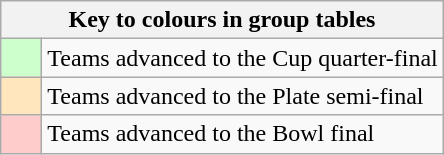<table class="wikitable" style="text-align: center;">
<tr>
<th colspan=2>Key to colours in group tables</th>
</tr>
<tr>
<td style="background:#ccffcc; width:20px;"></td>
<td align=left>Teams advanced to the Cup quarter-final</td>
</tr>
<tr>
<td style="background:#ffe6bd; width:20px;"></td>
<td align=left>Teams advanced to the Plate semi-final</td>
</tr>
<tr>
<td style="background:#fcc; width:20px;"></td>
<td align=left>Teams advanced to the Bowl final</td>
</tr>
</table>
